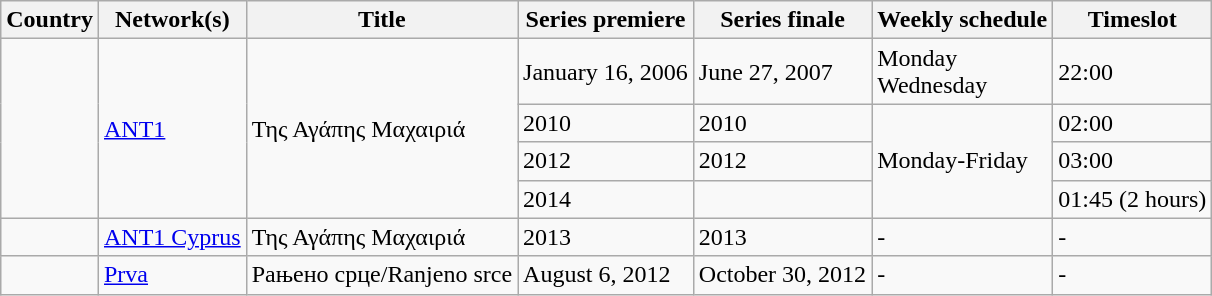<table class="wikitable">
<tr>
<th>Country</th>
<th>Network(s)</th>
<th>Title</th>
<th>Series premiere</th>
<th>Series finale</th>
<th>Weekly schedule</th>
<th>Timeslot</th>
</tr>
<tr>
<td rowspan=4></td>
<td rowspan=4><a href='#'>ANT1</a></td>
<td rowspan=4>Της Αγάπης Μαχαιριά</td>
<td>January 16, 2006</td>
<td>June 27, 2007</td>
<td>Monday<br>Wednesday</td>
<td>22:00</td>
</tr>
<tr>
<td>2010</td>
<td>2010</td>
<td rowspan=3>Monday-Friday</td>
<td>02:00</td>
</tr>
<tr>
<td>2012</td>
<td>2012</td>
<td>03:00</td>
</tr>
<tr>
<td>2014</td>
<td></td>
<td>01:45 (2 hours)</td>
</tr>
<tr>
<td></td>
<td><a href='#'>ANT1 Cyprus</a></td>
<td>Της Αγάπης Μαχαιριά</td>
<td>2013</td>
<td>2013</td>
<td>-</td>
<td>-</td>
</tr>
<tr>
<td></td>
<td><a href='#'>Prva</a></td>
<td>Рањено срце/Ranjeno srce</td>
<td>August 6, 2012</td>
<td>October 30, 2012</td>
<td>-</td>
<td>-</td>
</tr>
</table>
